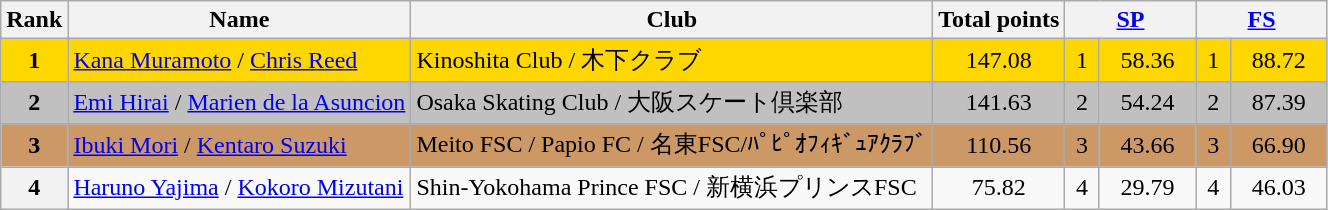<table class="wikitable sortable">
<tr>
<th>Rank</th>
<th>Name</th>
<th>Club</th>
<th>Total points</th>
<th colspan="2" width="80px"><a href='#'>SP</a></th>
<th colspan="2" width="80px"><a href='#'>FS</a></th>
</tr>
<tr bgcolor="gold">
<td align="center"><strong>1</strong></td>
<td><a href='#'>Kana Muramoto</a> / <a href='#'>Chris Reed</a></td>
<td>Kinoshita Club / 木下クラブ</td>
<td align="center">147.08</td>
<td align="center">1</td>
<td align="center">58.36</td>
<td align="center">1</td>
<td align="center">88.72</td>
</tr>
<tr bgcolor="silver">
<td align="center"><strong>2</strong></td>
<td><a href='#'>Emi Hirai</a> / <a href='#'>Marien de la Asuncion</a></td>
<td>Osaka Skating Club / 大阪スケート倶楽部</td>
<td align="center">141.63</td>
<td align="center">2</td>
<td align="center">54.24</td>
<td align="center">2</td>
<td align="center">87.39</td>
</tr>
<tr bgcolor="cc9966">
<td align="center"><strong>3</strong></td>
<td><a href='#'>Ibuki Mori</a> / <a href='#'>Kentaro Suzuki</a></td>
<td>Meito FSC / Papio FC / 名東FSC/ﾊﾟﾋﾟｵﾌｨｷﾞｭｱｸﾗﾌﾞ</td>
<td align="center">110.56</td>
<td align="center">3</td>
<td align="center">43.66</td>
<td align="center">3</td>
<td align="center">66.90</td>
</tr>
<tr>
<th>4</th>
<td><a href='#'>Haruno Yajima</a> / <a href='#'>Kokoro Mizutani</a></td>
<td>Shin-Yokohama Prince FSC / 新横浜プリンスFSC</td>
<td align="center">75.82</td>
<td align="center">4</td>
<td align="center">29.79</td>
<td align="center">4</td>
<td align="center">46.03</td>
</tr>
</table>
